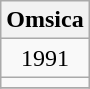<table class="wikitable" style="margin: 0.5em auto; text-align: center;">
<tr>
<th colspan="1">Omsica</th>
</tr>
<tr>
<td>1991</td>
</tr>
<tr>
<td></td>
</tr>
<tr>
</tr>
</table>
